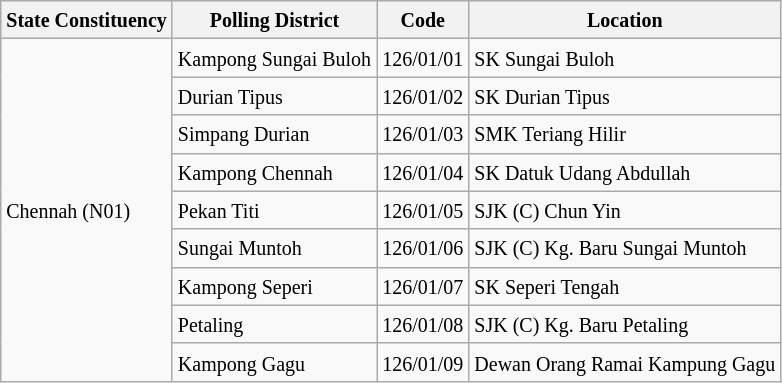<table class="wikitable sortable mw-collapsible">
<tr>
<th><small>State Constituency</small></th>
<th><small>Polling District</small></th>
<th><small>Code</small></th>
<th><small>Location</small></th>
</tr>
<tr>
<td rowspan="9"><small>Chennah (N01)</small></td>
<td><small>Kampong Sungai Buloh</small></td>
<td><small>126/01/01</small></td>
<td><small>SK Sungai Buloh</small></td>
</tr>
<tr>
<td><small>Durian Tipus</small></td>
<td><small>126/01/02</small></td>
<td><small>SK Durian Tipus</small></td>
</tr>
<tr>
<td><small>Simpang Durian</small></td>
<td><small>126/01/03</small></td>
<td><small>SMK Teriang Hilir</small></td>
</tr>
<tr>
<td><small>Kampong Chennah</small></td>
<td><small>126/01/04</small></td>
<td><small>SK Datuk Udang Abdullah</small></td>
</tr>
<tr>
<td><small>Pekan Titi</small></td>
<td><small>126/01/05</small></td>
<td><small>SJK (C) Chun Yin</small></td>
</tr>
<tr>
<td><small>Sungai Muntoh</small></td>
<td><small>126/01/06</small></td>
<td><small>SJK (C) Kg. Baru Sungai Muntoh</small></td>
</tr>
<tr>
<td><small>Kampong Seperi</small></td>
<td><small>126/01/07</small></td>
<td><small>SK Seperi Tengah</small></td>
</tr>
<tr>
<td><small>Petaling</small></td>
<td><small>126/01/08</small></td>
<td><small>SJK (C) Kg. Baru Petaling</small></td>
</tr>
<tr>
<td><small>Kampong Gagu</small></td>
<td><small>126/01/09</small></td>
<td><small>Dewan Orang Ramai Kampung Gagu</small></td>
</tr>
</table>
